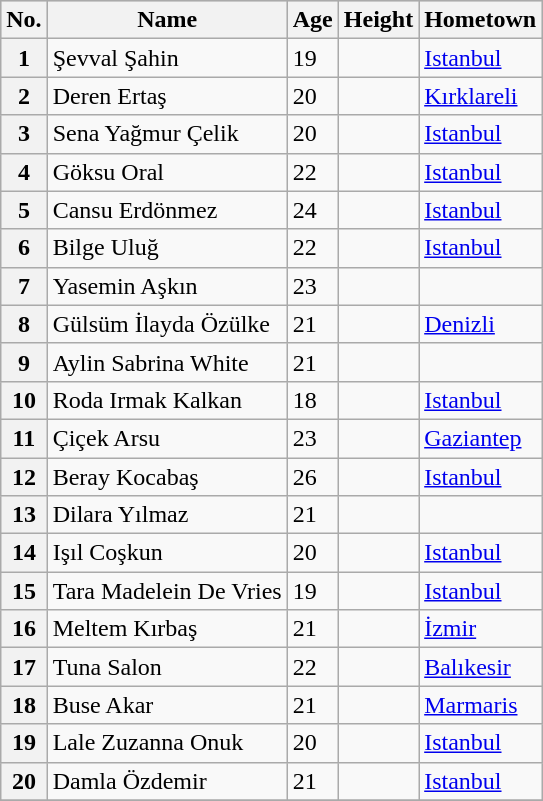<table class="sortable wikitable">
<tr style="background:#ccc;">
<th>No.</th>
<th>Name</th>
<th>Age</th>
<th>Height</th>
<th>Hometown</th>
</tr>
<tr>
<th>1</th>
<td>Şevval Şahin</td>
<td>19</td>
<td></td>
<td><a href='#'>Istanbul</a></td>
</tr>
<tr>
<th>2</th>
<td>Deren Ertaş</td>
<td>20</td>
<td></td>
<td><a href='#'>Kırklareli</a></td>
</tr>
<tr>
<th>3</th>
<td>Sena Yağmur Çelik</td>
<td>20</td>
<td></td>
<td><a href='#'>Istanbul</a></td>
</tr>
<tr>
<th>4</th>
<td>Göksu Oral</td>
<td>22</td>
<td></td>
<td><a href='#'>Istanbul</a></td>
</tr>
<tr>
<th>5</th>
<td>Cansu Erdönmez</td>
<td>24</td>
<td></td>
<td><a href='#'>Istanbul</a></td>
</tr>
<tr>
<th>6</th>
<td>Bilge Uluğ</td>
<td>22</td>
<td></td>
<td><a href='#'>Istanbul</a></td>
</tr>
<tr>
<th>7</th>
<td>Yasemin Aşkın</td>
<td>23</td>
<td></td>
<td></td>
</tr>
<tr>
<th>8</th>
<td>Gülsüm İlayda Özülke</td>
<td>21</td>
<td></td>
<td><a href='#'>Denizli</a></td>
</tr>
<tr>
<th>9</th>
<td>Aylin Sabrina White</td>
<td>21</td>
<td></td>
<td></td>
</tr>
<tr>
<th>10</th>
<td>Roda Irmak Kalkan</td>
<td>18</td>
<td></td>
<td><a href='#'>Istanbul</a></td>
</tr>
<tr>
<th>11</th>
<td>Çiçek Arsu</td>
<td>23</td>
<td></td>
<td><a href='#'>Gaziantep</a></td>
</tr>
<tr>
<th>12</th>
<td>Beray Kocabaş</td>
<td>26</td>
<td></td>
<td><a href='#'>Istanbul</a></td>
</tr>
<tr>
<th>13</th>
<td>Dilara Yılmaz</td>
<td>21</td>
<td></td>
<td></td>
</tr>
<tr>
<th>14</th>
<td>Işıl Coşkun</td>
<td>20</td>
<td></td>
<td><a href='#'>Istanbul</a></td>
</tr>
<tr>
<th>15</th>
<td>Tara Madelein De Vries</td>
<td>19</td>
<td></td>
<td><a href='#'>Istanbul</a></td>
</tr>
<tr>
<th>16</th>
<td>Meltem Kırbaş</td>
<td>21</td>
<td></td>
<td><a href='#'>İzmir</a></td>
</tr>
<tr>
<th>17</th>
<td>Tuna Salon</td>
<td>22</td>
<td></td>
<td><a href='#'>Balıkesir</a></td>
</tr>
<tr>
<th>18</th>
<td>Buse Akar</td>
<td>21</td>
<td></td>
<td><a href='#'>Marmaris</a></td>
</tr>
<tr>
<th>19</th>
<td>Lale Zuzanna Onuk</td>
<td>20</td>
<td></td>
<td><a href='#'>Istanbul</a></td>
</tr>
<tr>
<th>20</th>
<td>Damla Özdemir</td>
<td>21</td>
<td></td>
<td><a href='#'>Istanbul</a></td>
</tr>
<tr>
</tr>
</table>
